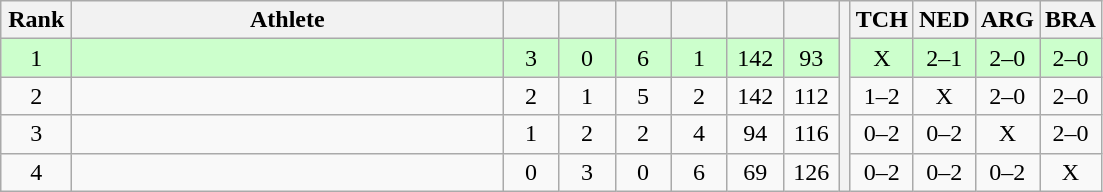<table class="wikitable" style="text-align:center">
<tr>
<th width=40>Rank</th>
<th width=280>Athlete</th>
<th width=30></th>
<th width=30></th>
<th width=30></th>
<th width=30></th>
<th width=30></th>
<th width=30></th>
<th rowspan=5></th>
<th width=30>TCH</th>
<th width=30>NED</th>
<th width=30>ARG</th>
<th width=30>BRA</th>
</tr>
<tr style="background-color:#ccffcc;">
<td>1</td>
<td align=left></td>
<td>3</td>
<td>0</td>
<td>6</td>
<td>1</td>
<td>142</td>
<td>93</td>
<td>X</td>
<td>2–1</td>
<td>2–0</td>
<td>2–0</td>
</tr>
<tr>
<td>2</td>
<td align=left></td>
<td>2</td>
<td>1</td>
<td>5</td>
<td>2</td>
<td>142</td>
<td>112</td>
<td>1–2</td>
<td>X</td>
<td>2–0</td>
<td>2–0</td>
</tr>
<tr>
<td>3</td>
<td align=left></td>
<td>1</td>
<td>2</td>
<td>2</td>
<td>4</td>
<td>94</td>
<td>116</td>
<td>0–2</td>
<td>0–2</td>
<td>X</td>
<td>2–0</td>
</tr>
<tr>
<td>4</td>
<td align=left></td>
<td>0</td>
<td>3</td>
<td>0</td>
<td>6</td>
<td>69</td>
<td>126</td>
<td>0–2</td>
<td>0–2</td>
<td>0–2</td>
<td>X</td>
</tr>
</table>
